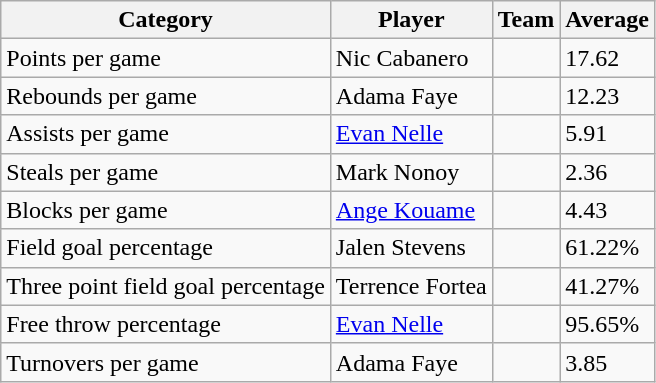<table class="wikitable">
<tr>
<th>Category</th>
<th>Player</th>
<th>Team</th>
<th>Average</th>
</tr>
<tr>
<td>Points per game</td>
<td> Nic Cabanero</td>
<td></td>
<td>17.62</td>
</tr>
<tr>
<td>Rebounds per game</td>
<td> Adama Faye</td>
<td></td>
<td>12.23</td>
</tr>
<tr>
<td>Assists per game</td>
<td> <a href='#'>Evan Nelle</a></td>
<td></td>
<td>5.91</td>
</tr>
<tr>
<td>Steals per game</td>
<td> Mark Nonoy</td>
<td></td>
<td>2.36</td>
</tr>
<tr>
<td>Blocks per game</td>
<td> <a href='#'>Ange Kouame</a></td>
<td></td>
<td>4.43</td>
</tr>
<tr>
<td>Field goal percentage</td>
<td> Jalen Stevens</td>
<td></td>
<td>61.22%</td>
</tr>
<tr>
<td>Three point field goal percentage</td>
<td> Terrence Fortea</td>
<td></td>
<td>41.27%</td>
</tr>
<tr>
<td>Free throw percentage</td>
<td> <a href='#'>Evan Nelle</a></td>
<td></td>
<td>95.65%</td>
</tr>
<tr>
<td>Turnovers per game</td>
<td> Adama Faye</td>
<td></td>
<td>3.85</td>
</tr>
</table>
